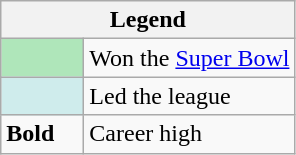<table class="wikitable mw-collapsible">
<tr>
<th colspan="2">Legend</th>
</tr>
<tr>
<td style="background:#afe6ba; width:3em;"></td>
<td>Won the <a href='#'>Super Bowl</a></td>
</tr>
<tr>
<td style="background:#cfecec; width:3em;"></td>
<td>Led the league</td>
</tr>
<tr>
<td><strong>Bold</strong></td>
<td>Career high</td>
</tr>
</table>
